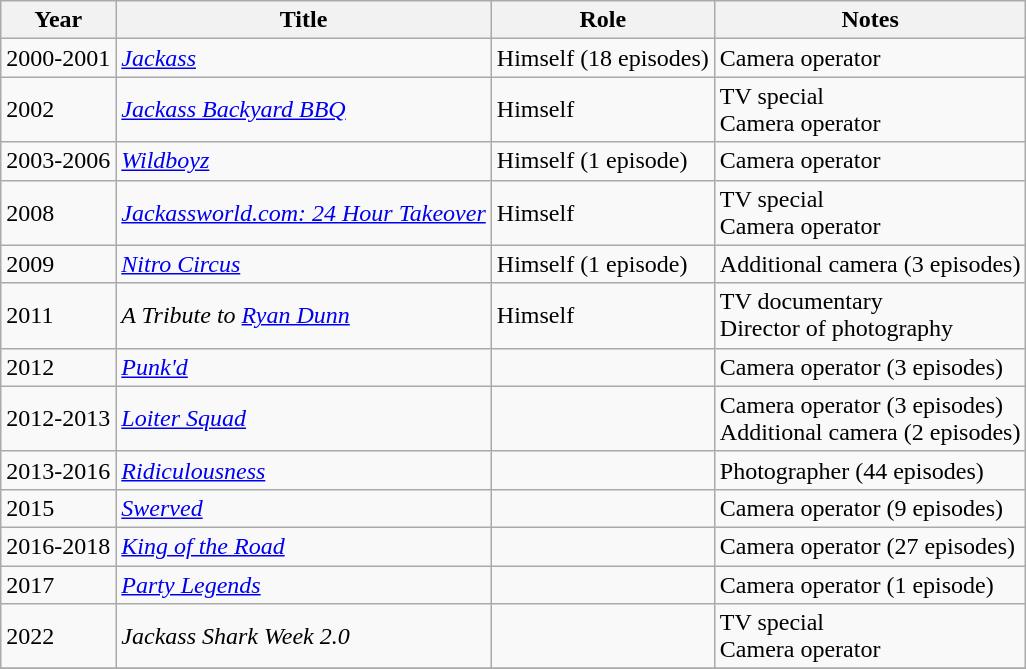<table class="wikitable sortable">
<tr>
<th>Year</th>
<th>Title</th>
<th>Role</th>
<th class="unsortable">Notes</th>
</tr>
<tr>
<td>2000-2001</td>
<td><em><a href='#'>Jackass</a></em></td>
<td>Himself (18 episodes)</td>
<td>Camera operator</td>
</tr>
<tr>
<td>2002</td>
<td><em><a href='#'>Jackass Backyard BBQ</a></em></td>
<td>Himself</td>
<td>TV special<br>Camera operator</td>
</tr>
<tr>
<td>2003-2006</td>
<td><em><a href='#'>Wildboyz</a></em></td>
<td>Himself (1 episode)</td>
<td>Camera operator</td>
</tr>
<tr>
<td>2008</td>
<td><em><a href='#'>Jackassworld.com: 24 Hour Takeover</a></em></td>
<td>Himself</td>
<td>TV special<br>Camera operator</td>
</tr>
<tr>
<td>2009</td>
<td><em><a href='#'>Nitro Circus</a></em></td>
<td>Himself (1 episode)</td>
<td>Additional camera (3 episodes)</td>
</tr>
<tr>
<td>2011</td>
<td><em>A Tribute to <a href='#'>Ryan Dunn</a></em></td>
<td>Himself</td>
<td>TV documentary<br>Director of photography</td>
</tr>
<tr>
<td>2012</td>
<td><em><a href='#'>Punk'd</a></em></td>
<td></td>
<td>Camera operator (3 episodes)</td>
</tr>
<tr>
<td>2012-2013</td>
<td><em><a href='#'>Loiter Squad</a></em></td>
<td></td>
<td>Camera operator (3 episodes)<br>Additional camera (2 episodes)</td>
</tr>
<tr>
<td>2013-2016</td>
<td><em><a href='#'>Ridiculousness</a></em></td>
<td></td>
<td>Photographer (44 episodes)</td>
</tr>
<tr>
<td>2015</td>
<td><em><a href='#'>Swerved</a></em></td>
<td></td>
<td>Camera operator (9 episodes)</td>
</tr>
<tr>
<td>2016-2018</td>
<td><em><a href='#'>King of the Road</a></em></td>
<td></td>
<td>Camera operator (27 episodes)</td>
</tr>
<tr>
<td>2017</td>
<td><em><a href='#'>Party Legends</a></em></td>
<td></td>
<td>Camera operator (1 episode)</td>
</tr>
<tr>
<td>2022</td>
<td><em>Jackass Shark Week 2.0</em></td>
<td></td>
<td>TV special<br>Camera operator</td>
</tr>
<tr>
</tr>
</table>
